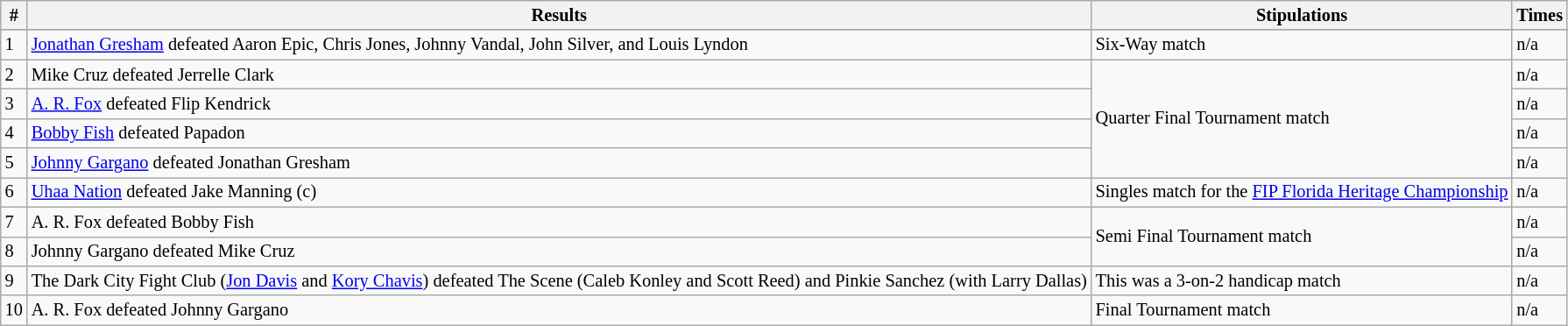<table style="font-size: 85%" class="wikitable sortable">
<tr>
<th><strong>#</strong></th>
<th><strong>Results</strong></th>
<th><strong>Stipulations</strong></th>
<th><strong>Times</strong></th>
</tr>
<tr>
</tr>
<tr>
<td>1</td>
<td><a href='#'>Jonathan Gresham</a> defeated Aaron Epic, Chris Jones, Johnny Vandal, John Silver, and Louis Lyndon</td>
<td>Six-Way match</td>
<td>n/a</td>
</tr>
<tr>
<td>2</td>
<td>Mike Cruz defeated Jerrelle Clark</td>
<td rowspan="4">Quarter Final Tournament match</td>
<td>n/a</td>
</tr>
<tr>
<td>3</td>
<td><a href='#'>A. R. Fox</a> defeated Flip Kendrick</td>
<td>n/a</td>
</tr>
<tr>
<td>4</td>
<td><a href='#'>Bobby Fish</a> defeated Papadon</td>
<td>n/a</td>
</tr>
<tr>
<td>5</td>
<td><a href='#'>Johnny Gargano</a> defeated Jonathan Gresham</td>
<td>n/a</td>
</tr>
<tr>
<td>6</td>
<td><a href='#'>Uhaa Nation</a> defeated Jake Manning (c)</td>
<td>Singles match for the <a href='#'>FIP Florida Heritage Championship</a></td>
<td>n/a</td>
</tr>
<tr>
<td>7</td>
<td>A. R. Fox defeated Bobby Fish</td>
<td rowspan="2">Semi Final Tournament match</td>
<td>n/a</td>
</tr>
<tr>
<td>8</td>
<td>Johnny Gargano defeated Mike Cruz</td>
<td>n/a</td>
</tr>
<tr>
<td>9</td>
<td>The Dark City Fight Club (<a href='#'>Jon Davis</a> and <a href='#'>Kory Chavis</a>) defeated The Scene (Caleb Konley and Scott Reed) and Pinkie Sanchez (with Larry Dallas)</td>
<td>This was a 3-on-2 handicap match</td>
<td>n/a</td>
</tr>
<tr>
<td>10</td>
<td>A. R. Fox defeated Johnny Gargano</td>
<td>Final Tournament match</td>
<td>n/a</td>
</tr>
</table>
